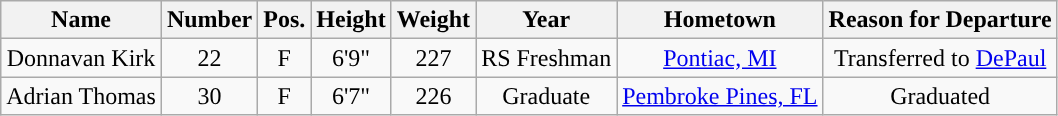<table class="wikitable sortable" border="1" style="text-align:center;">
<tr align=center>
<th>Name</th>
<th>Number</th>
<th>Pos.</th>
<th>Height</th>
<th>Weight</th>
<th>Year</th>
<th>Hometown</th>
<th>Reason for Departure</th>
</tr>
<tr>
<td>Donnavan Kirk</td>
<td>22</td>
<td>F</td>
<td>6'9"</td>
<td>227</td>
<td>RS Freshman</td>
<td><a href='#'>Pontiac, MI</a></td>
<td>Transferred to <a href='#'>DePaul</a></td>
</tr>
<tr>
<td>Adrian Thomas</td>
<td>30</td>
<td>F</td>
<td>6'7"</td>
<td>226</td>
<td>Graduate</td>
<td><a href='#'>Pembroke Pines, FL</a></td>
<td>Graduated</td>
</tr>
</table>
